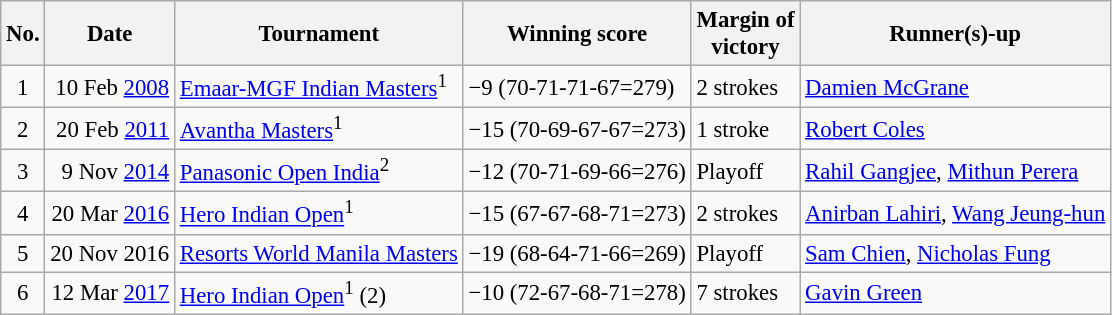<table class="wikitable" style="font-size:95%;">
<tr>
<th>No.</th>
<th>Date</th>
<th>Tournament</th>
<th>Winning score</th>
<th>Margin of<br>victory</th>
<th>Runner(s)-up</th>
</tr>
<tr>
<td align=center>1</td>
<td align=right>10 Feb <a href='#'>2008</a></td>
<td><a href='#'>Emaar-MGF Indian Masters</a><sup>1</sup></td>
<td>−9 (70-71-71-67=279)</td>
<td>2 strokes</td>
<td> <a href='#'>Damien McGrane</a></td>
</tr>
<tr>
<td align=center>2</td>
<td align=right>20 Feb <a href='#'>2011</a></td>
<td><a href='#'>Avantha Masters</a><sup>1</sup></td>
<td>−15 (70-69-67-67=273)</td>
<td>1 stroke</td>
<td> <a href='#'>Robert Coles</a></td>
</tr>
<tr>
<td align=center>3</td>
<td align=right>9 Nov <a href='#'>2014</a></td>
<td><a href='#'>Panasonic Open India</a><sup>2</sup></td>
<td>−12 (70-71-69-66=276)</td>
<td>Playoff</td>
<td> <a href='#'>Rahil Gangjee</a>,  <a href='#'>Mithun Perera</a></td>
</tr>
<tr>
<td align=center>4</td>
<td align=right>20 Mar <a href='#'>2016</a></td>
<td><a href='#'>Hero Indian Open</a><sup>1</sup></td>
<td>−15 (67-67-68-71=273)</td>
<td>2 strokes</td>
<td> <a href='#'>Anirban Lahiri</a>,  <a href='#'>Wang Jeung-hun</a></td>
</tr>
<tr>
<td align=center>5</td>
<td align=right>20 Nov 2016</td>
<td><a href='#'>Resorts World Manila Masters</a></td>
<td>−19 (68-64-71-66=269)</td>
<td>Playoff</td>
<td> <a href='#'>Sam Chien</a>,  <a href='#'>Nicholas Fung</a></td>
</tr>
<tr>
<td align=center>6</td>
<td align=right>12 Mar <a href='#'>2017</a></td>
<td><a href='#'>Hero Indian Open</a><sup>1</sup> (2)</td>
<td>−10 (72-67-68-71=278)</td>
<td>7 strokes</td>
<td> <a href='#'>Gavin Green</a></td>
</tr>
</table>
